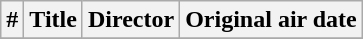<table class="wikitable">
<tr>
<th>#</th>
<th>Title</th>
<th>Director</th>
<th>Original air date</th>
</tr>
<tr>
</tr>
</table>
